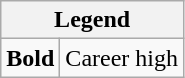<table class="wikitable">
<tr>
<th colspan="2">Legend</th>
</tr>
<tr>
<td><strong>Bold</strong></td>
<td>Career high</td>
</tr>
</table>
